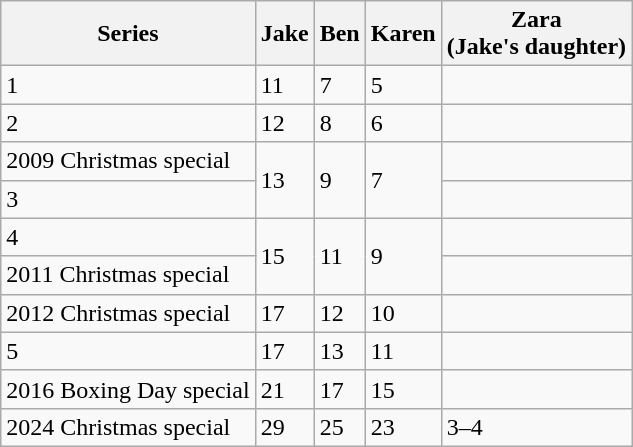<table class="wikitable">
<tr>
<th>Series</th>
<th>Jake</th>
<th>Ben</th>
<th>Karen</th>
<th>Zara<br>(Jake's daughter)</th>
</tr>
<tr>
<td>1</td>
<td>11</td>
<td>7</td>
<td>5</td>
<td></td>
</tr>
<tr>
<td>2</td>
<td>12</td>
<td>8</td>
<td>6</td>
<td></td>
</tr>
<tr>
<td>2009 Christmas special</td>
<td rowspan="2">13</td>
<td rowspan="2">9</td>
<td rowspan="2">7</td>
<td></td>
</tr>
<tr>
<td>3</td>
<td></td>
</tr>
<tr>
<td>4</td>
<td rowspan="2">15</td>
<td rowspan="2">11</td>
<td rowspan="2">9</td>
<td></td>
</tr>
<tr>
<td>2011 Christmas special</td>
<td></td>
</tr>
<tr>
<td>2012 Christmas special</td>
<td>17</td>
<td>12</td>
<td>10</td>
<td></td>
</tr>
<tr>
<td>5</td>
<td>17</td>
<td>13</td>
<td>11</td>
<td></td>
</tr>
<tr>
<td>2016 Boxing Day special</td>
<td>21</td>
<td>17</td>
<td>15</td>
<td></td>
</tr>
<tr>
<td>2024 Christmas special</td>
<td>29</td>
<td>25</td>
<td>23</td>
<td>3–4</td>
</tr>
</table>
